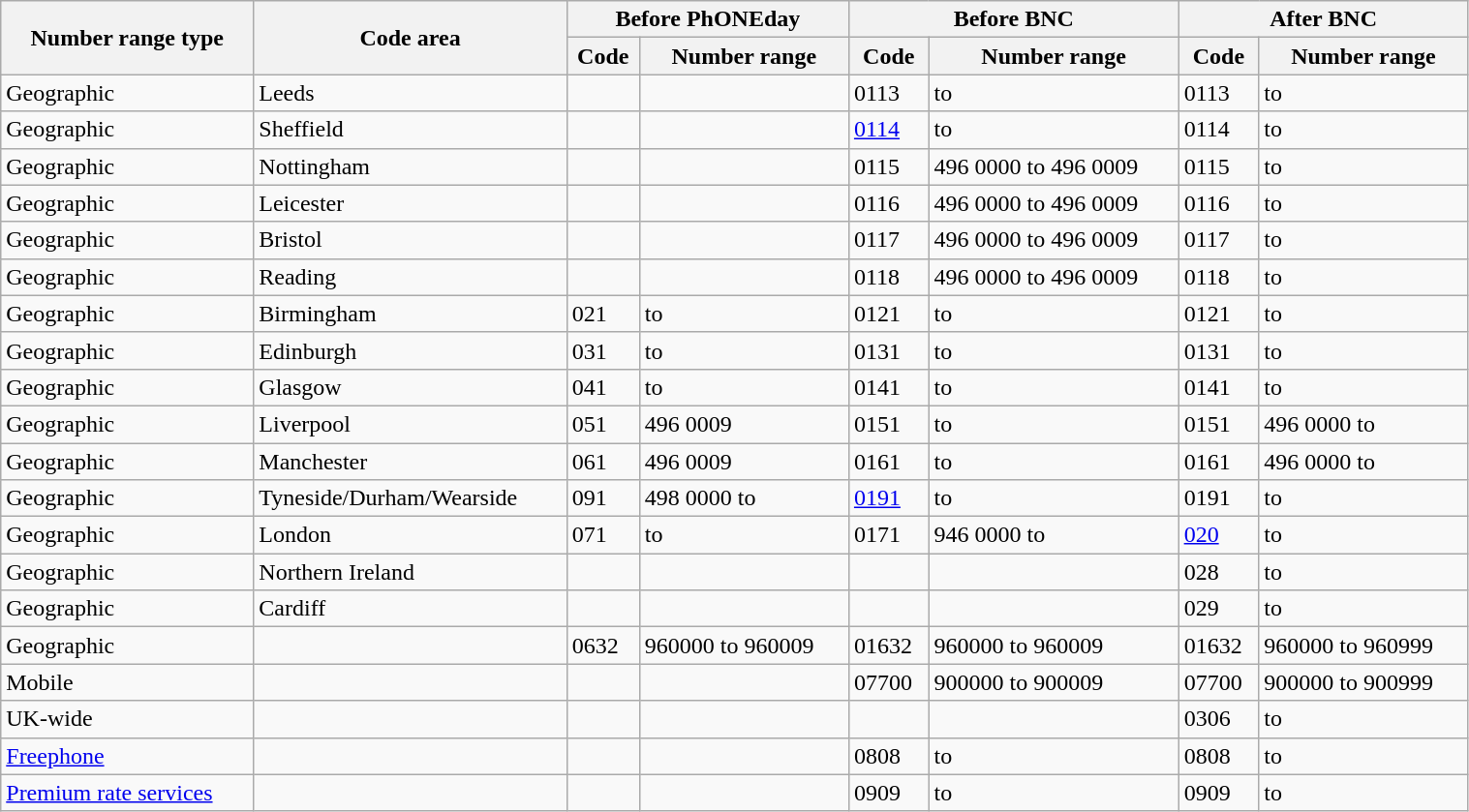<table class="wikitable" style="width: 80%;">
<tr>
<th scope="col" rowspan="2">Number range type</th>
<th scope="col" rowspan="2">Code area</th>
<th colspan="2">Before PhONEday</th>
<th colspan="2">Before BNC</th>
<th colspan="2">After BNC</th>
</tr>
<tr>
<th scope="col">Code</th>
<th scope="col">Number range</th>
<th scope="col">Code</th>
<th scope="col">Number range</th>
<th scope="col">Code</th>
<th scope="col">Number range</th>
</tr>
<tr>
<td>Geographic</td>
<td>Leeds</td>
<td></td>
<td></td>
<td>0113</td>
<td> to </td>
<td>0113</td>
<td> to </td>
</tr>
<tr>
<td>Geographic</td>
<td>Sheffield</td>
<td></td>
<td></td>
<td><a href='#'>0114</a></td>
<td> to </td>
<td>0114</td>
<td> to </td>
</tr>
<tr>
<td>Geographic</td>
<td>Nottingham</td>
<td></td>
<td></td>
<td>0115</td>
<td>496 0000 to 496 0009</td>
<td>0115</td>
<td> to </td>
</tr>
<tr>
<td>Geographic</td>
<td>Leicester</td>
<td></td>
<td></td>
<td>0116</td>
<td>496 0000 to 496 0009</td>
<td>0116</td>
<td> to </td>
</tr>
<tr>
<td>Geographic</td>
<td>Bristol</td>
<td></td>
<td></td>
<td>0117</td>
<td>496 0000 to 496 0009</td>
<td>0117</td>
<td> to </td>
</tr>
<tr>
<td>Geographic</td>
<td>Reading</td>
<td></td>
<td></td>
<td>0118</td>
<td>496 0000 to 496 0009</td>
<td>0118</td>
<td> to </td>
</tr>
<tr>
<td>Geographic</td>
<td>Birmingham</td>
<td>021</td>
<td> to </td>
<td>0121</td>
<td> to </td>
<td>0121</td>
<td> to </td>
</tr>
<tr>
<td>Geographic</td>
<td>Edinburgh</td>
<td>031</td>
<td> to </td>
<td>0131</td>
<td> to </td>
<td>0131</td>
<td> to </td>
</tr>
<tr>
<td>Geographic</td>
<td>Glasgow</td>
<td>041</td>
<td> to </td>
<td>0141</td>
<td> to </td>
<td>0141</td>
<td> to </td>
</tr>
<tr>
<td>Geographic</td>
<td>Liverpool</td>
<td>051</td>
<td>496 0009</td>
<td>0151</td>
<td> to </td>
<td>0151</td>
<td {{nowrap>496 0000 to </td>
</tr>
<tr>
<td>Geographic</td>
<td>Manchester</td>
<td>061</td>
<td>496 0009</td>
<td>0161</td>
<td> to </td>
<td>0161</td>
<td {{nowrap>496 0000 to </td>
</tr>
<tr>
<td>Geographic</td>
<td>Tyneside/Durham/Wearside</td>
<td>091</td>
<td {{nowrap>498 0000 to </td>
<td><a href='#'>0191</a></td>
<td> to </td>
<td>0191</td>
<td> to </td>
</tr>
<tr>
<td>Geographic</td>
<td>London</td>
<td>071</td>
<td> to </td>
<td>0171</td>
<td {{nowrap>946 0000 to </td>
<td><a href='#'>020</a></td>
<td> to </td>
</tr>
<tr>
<td>Geographic</td>
<td>Northern Ireland</td>
<td></td>
<td></td>
<td> </td>
<td> </td>
<td>028</td>
<td> to </td>
</tr>
<tr>
<td>Geographic</td>
<td>Cardiff</td>
<td> </td>
<td></td>
<td></td>
<td> </td>
<td>029</td>
<td> to </td>
</tr>
<tr>
<td>Geographic</td>
<td></td>
<td>0632</td>
<td>960000 to 960009</td>
<td>01632</td>
<td>960000 to 960009</td>
<td>01632</td>
<td>960000 to 960999</td>
</tr>
<tr>
<td>Mobile</td>
<td></td>
<td></td>
<td></td>
<td>07700</td>
<td>900000 to 900009</td>
<td>07700</td>
<td>900000 to 900999</td>
</tr>
<tr>
<td>UK-wide</td>
<td></td>
<td></td>
<td></td>
<td> </td>
<td> </td>
<td>0306</td>
<td> to </td>
</tr>
<tr>
<td><a href='#'>Freephone</a></td>
<td></td>
<td></td>
<td></td>
<td>0808</td>
<td> to </td>
<td>0808</td>
<td> to </td>
</tr>
<tr>
<td><a href='#'>Premium rate services</a></td>
<td></td>
<td></td>
<td></td>
<td>0909</td>
<td> to </td>
<td>0909</td>
<td> to </td>
</tr>
</table>
